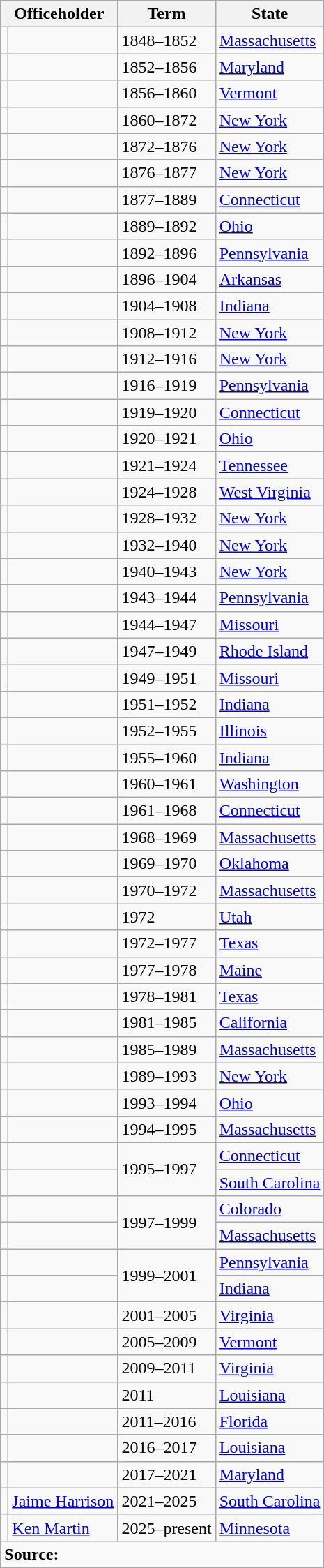<table class="wikitable sortable collapsible mw-datatable">
<tr>
<th colspan="2">Officeholder</th>
<th>Term</th>
<th>State</th>
</tr>
<tr>
<td></td>
<td></td>
<td>1848–1852</td>
<td><a href='#'>Massachusetts</a></td>
</tr>
<tr>
<td></td>
<td></td>
<td>1852–1856</td>
<td><a href='#'>Maryland</a></td>
</tr>
<tr>
<td></td>
<td></td>
<td>1856–1860</td>
<td><a href='#'>Vermont</a></td>
</tr>
<tr>
<td></td>
<td></td>
<td>1860–1872</td>
<td><a href='#'>New York</a></td>
</tr>
<tr>
<td></td>
<td></td>
<td>1872–1876</td>
<td><a href='#'>New York</a></td>
</tr>
<tr>
<td></td>
<td></td>
<td>1876–1877</td>
<td><a href='#'>New York</a></td>
</tr>
<tr>
<td></td>
<td></td>
<td>1877–1889</td>
<td><a href='#'>Connecticut</a></td>
</tr>
<tr>
<td></td>
<td></td>
<td>1889–1892</td>
<td><a href='#'>Ohio</a></td>
</tr>
<tr>
<td></td>
<td></td>
<td>1892–1896</td>
<td><a href='#'>Pennsylvania</a></td>
</tr>
<tr>
<td></td>
<td></td>
<td>1896–1904</td>
<td><a href='#'>Arkansas</a></td>
</tr>
<tr>
<td></td>
<td></td>
<td>1904–1908</td>
<td><a href='#'>Indiana</a></td>
</tr>
<tr>
<td></td>
<td></td>
<td>1908–1912</td>
<td><a href='#'>New York</a></td>
</tr>
<tr>
<td></td>
<td></td>
<td>1912–1916</td>
<td><a href='#'>New York</a></td>
</tr>
<tr>
<td></td>
<td></td>
<td>1916–1919</td>
<td><a href='#'>Pennsylvania</a></td>
</tr>
<tr>
<td></td>
<td></td>
<td>1919–1920</td>
<td><a href='#'>Connecticut</a></td>
</tr>
<tr>
<td></td>
<td></td>
<td>1920–1921</td>
<td><a href='#'>Ohio</a></td>
</tr>
<tr>
<td></td>
<td></td>
<td>1921–1924</td>
<td><a href='#'>Tennessee</a></td>
</tr>
<tr>
<td></td>
<td></td>
<td>1924–1928</td>
<td><a href='#'>West Virginia</a></td>
</tr>
<tr>
<td></td>
<td></td>
<td>1928–1932</td>
<td><a href='#'>New York</a></td>
</tr>
<tr>
<td></td>
<td></td>
<td>1932–1940</td>
<td><a href='#'>New York</a></td>
</tr>
<tr>
<td></td>
<td></td>
<td>1940–1943</td>
<td><a href='#'>New York</a></td>
</tr>
<tr>
<td></td>
<td></td>
<td>1943–1944</td>
<td><a href='#'>Pennsylvania</a></td>
</tr>
<tr>
<td></td>
<td></td>
<td>1944–1947</td>
<td><a href='#'>Missouri</a></td>
</tr>
<tr>
<td></td>
<td></td>
<td>1947–1949</td>
<td><a href='#'>Rhode Island</a></td>
</tr>
<tr>
<td></td>
<td></td>
<td>1949–1951</td>
<td><a href='#'>Missouri</a></td>
</tr>
<tr>
<td></td>
<td></td>
<td>1951–1952</td>
<td><a href='#'>Indiana</a></td>
</tr>
<tr>
<td></td>
<td></td>
<td>1952–1955</td>
<td><a href='#'>Illinois</a></td>
</tr>
<tr>
<td></td>
<td></td>
<td>1955–1960</td>
<td><a href='#'>Indiana</a></td>
</tr>
<tr>
<td></td>
<td></td>
<td>1960–1961</td>
<td><a href='#'>Washington</a></td>
</tr>
<tr>
<td></td>
<td></td>
<td>1961–1968</td>
<td><a href='#'>Connecticut</a></td>
</tr>
<tr>
<td></td>
<td></td>
<td>1968–1969</td>
<td><a href='#'>Massachusetts</a></td>
</tr>
<tr>
<td></td>
<td></td>
<td>1969–1970</td>
<td><a href='#'>Oklahoma</a></td>
</tr>
<tr>
<td></td>
<td></td>
<td>1970–1972</td>
<td><a href='#'>Massachusetts</a></td>
</tr>
<tr>
<td></td>
<td></td>
<td>1972</td>
<td><a href='#'>Utah</a></td>
</tr>
<tr>
<td></td>
<td></td>
<td>1972–1977</td>
<td><a href='#'>Texas</a></td>
</tr>
<tr>
<td></td>
<td></td>
<td>1977–1978</td>
<td><a href='#'>Maine</a></td>
</tr>
<tr>
<td></td>
<td></td>
<td>1978–1981</td>
<td><a href='#'>Texas</a></td>
</tr>
<tr>
<td></td>
<td></td>
<td>1981–1985</td>
<td><a href='#'>California</a></td>
</tr>
<tr>
<td></td>
<td></td>
<td>1985–1989</td>
<td><a href='#'>Massachusetts</a></td>
</tr>
<tr>
<td></td>
<td></td>
<td>1989–1993</td>
<td><a href='#'>New York</a></td>
</tr>
<tr>
<td></td>
<td></td>
<td>1993–1994</td>
<td><a href='#'>Ohio</a></td>
</tr>
<tr>
<td></td>
<td></td>
<td>1994–1995</td>
<td><a href='#'>Massachusetts</a></td>
</tr>
<tr>
<td></td>
<td> </td>
<td rowspan=2>1995–1997</td>
<td><a href='#'>Connecticut</a></td>
</tr>
<tr>
<td></td>
<td> </td>
<td><a href='#'>South Carolina</a></td>
</tr>
<tr>
<td></td>
<td> </td>
<td rowspan=2>1997–1999</td>
<td><a href='#'>Colorado</a></td>
</tr>
<tr>
<td></td>
<td> </td>
<td><a href='#'>Massachusetts</a></td>
</tr>
<tr>
<td></td>
<td> </td>
<td rowspan=2>1999–2001</td>
<td><a href='#'>Pennsylvania</a></td>
</tr>
<tr>
<td></td>
<td> </td>
<td><a href='#'>Indiana</a></td>
</tr>
<tr>
<td></td>
<td></td>
<td>2001–2005</td>
<td><a href='#'>Virginia</a></td>
</tr>
<tr>
<td></td>
<td></td>
<td>2005–2009</td>
<td><a href='#'>Vermont</a></td>
</tr>
<tr>
<td></td>
<td></td>
<td>2009–2011</td>
<td><a href='#'>Virginia</a></td>
</tr>
<tr>
<td></td>
<td> </td>
<td>2011</td>
<td><a href='#'>Louisiana</a></td>
</tr>
<tr>
<td></td>
<td></td>
<td>2011–2016</td>
<td><a href='#'>Florida</a></td>
</tr>
<tr>
<td></td>
<td> </td>
<td>2016–2017</td>
<td><a href='#'>Louisiana</a></td>
</tr>
<tr>
<td></td>
<td></td>
<td>2017–2021</td>
<td><a href='#'>Maryland</a></td>
</tr>
<tr>
<td></td>
<td><a href='#'>Jaime Harrison</a></td>
<td>2021–2025</td>
<td><a href='#'>South Carolina</a></td>
</tr>
<tr>
<td></td>
<td><a href='#'>Ken Martin</a></td>
<td>2025–present</td>
<td><a href='#'>Minnesota</a></td>
</tr>
<tr class="sortbottom">
<td colspan="4"><strong>Source:</strong></td>
</tr>
</table>
